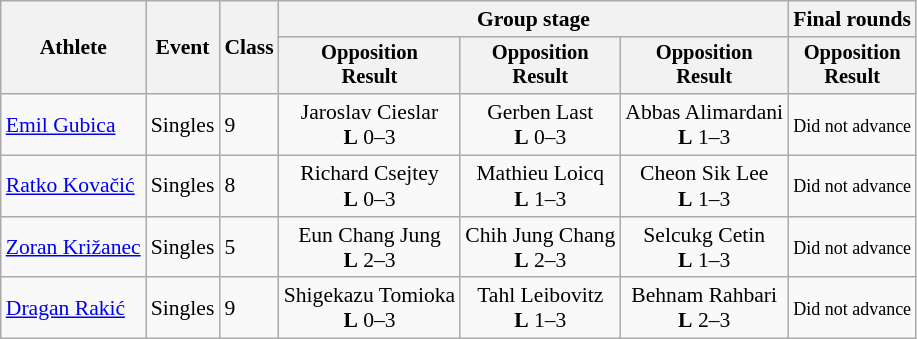<table class="wikitable" border="1" style="font-size:90%">
<tr>
<th rowspan=2>Athlete</th>
<th rowspan=2>Event</th>
<th rowspan=2>Class</th>
<th colspan=3>Group stage</th>
<th colspan=2>Final rounds</th>
</tr>
<tr style="font-size:95%">
<th>Opposition<br>Result</th>
<th>Opposition<br>Result</th>
<th>Opposition<br>Result</th>
<th>Opposition<br>Result</th>
</tr>
<tr>
<td><a href='#'>Emil Gubica</a></td>
<td>Singles</td>
<td>9</td>
<td align=center>Jaroslav Cieslar<br><strong>L</strong> 0–3</td>
<td align=center>Gerben Last<br><strong>L</strong> 0–3</td>
<td align=center>Abbas Alimardani<br><strong>L</strong> 1–3</td>
<td colspan=2 align=center><small>Did not advance</small></td>
</tr>
<tr>
<td><a href='#'>Ratko Kovačić</a></td>
<td>Singles</td>
<td>8</td>
<td align=center>Richard Csejtey<br><strong>L</strong> 0–3</td>
<td align=center>Mathieu Loicq<br><strong>L</strong> 1–3</td>
<td align=center>Cheon Sik Lee<br><strong>L</strong> 1–3</td>
<td colspan=2 align=center><small>Did not advance</small></td>
</tr>
<tr>
<td><a href='#'>Zoran Križanec</a></td>
<td>Singles</td>
<td>5</td>
<td align=center>Eun Chang Jung<br><strong>L</strong> 2–3</td>
<td align=center>Chih Jung Chang<br><strong>L</strong> 2–3</td>
<td align=center>Selcukg Cetin<br><strong>L</strong> 1–3</td>
<td colspan=2 align=center><small>Did not advance</small></td>
</tr>
<tr>
<td><a href='#'>Dragan Rakić</a></td>
<td>Singles</td>
<td>9</td>
<td align=center>Shigekazu Tomioka<br><strong>L</strong> 0–3</td>
<td align=center>Tahl Leibovitz<br><strong>L</strong> 1–3</td>
<td align=center>Behnam Rahbari<br><strong>L</strong> 2–3</td>
<td colspan=2 align=center><small>Did not advance</small></td>
</tr>
</table>
